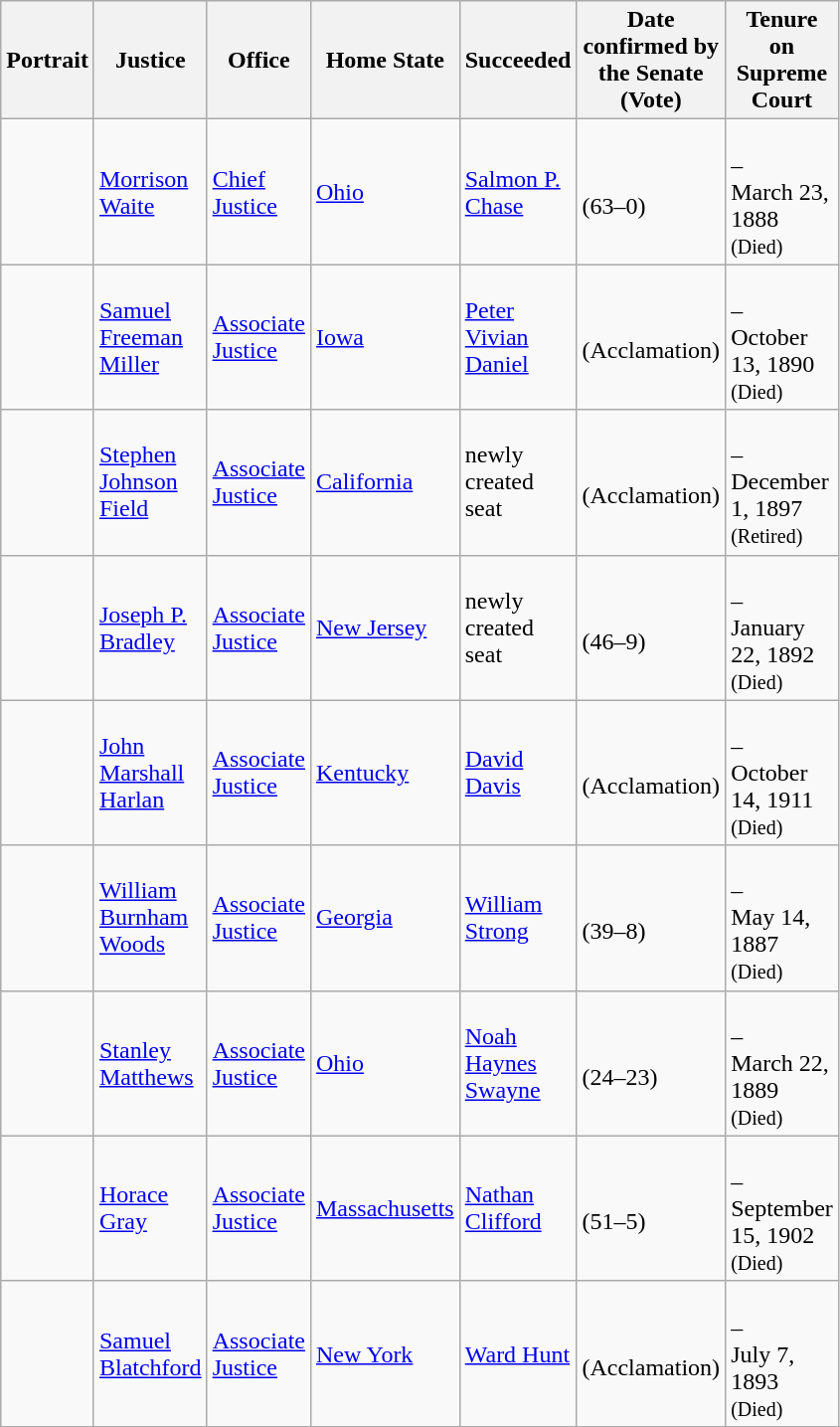<table class="wikitable sortable">
<tr>
<th scope="col" style="width: 10px;">Portrait</th>
<th scope="col" style="width: 10px;">Justice</th>
<th scope="col" style="width: 10px;">Office</th>
<th scope="col" style="width: 10px;">Home State</th>
<th scope="col" style="width: 10px;">Succeeded</th>
<th scope="col" style="width: 10px;">Date confirmed by the Senate<br>(Vote)</th>
<th scope="col" style="width: 10px;">Tenure on Supreme Court</th>
</tr>
<tr>
<td></td>
<td><a href='#'>Morrison Waite</a></td>
<td><a href='#'>Chief Justice</a></td>
<td><a href='#'>Ohio</a></td>
<td><a href='#'>Salmon P. Chase</a></td>
<td><br>(63–0)</td>
<td><br>–<br>March 23, 1888<br><small>(Died)</small></td>
</tr>
<tr>
<td></td>
<td><a href='#'>Samuel Freeman Miller</a></td>
<td><a href='#'>Associate Justice</a></td>
<td><a href='#'>Iowa</a></td>
<td><a href='#'>Peter Vivian Daniel</a></td>
<td><br>(Acclamation)</td>
<td><br>–<br>October 13, 1890<br><small>(Died)</small></td>
</tr>
<tr>
<td></td>
<td><a href='#'>Stephen Johnson Field</a></td>
<td><a href='#'>Associate Justice</a></td>
<td><a href='#'>California</a></td>
<td>newly created seat</td>
<td><br>(Acclamation)</td>
<td><br>–<br>December 1, 1897<br><small>(Retired)</small></td>
</tr>
<tr>
<td></td>
<td><a href='#'>Joseph P. Bradley</a></td>
<td><a href='#'>Associate Justice</a></td>
<td><a href='#'>New Jersey</a></td>
<td>newly created seat</td>
<td><br>(46–9)</td>
<td><br>–<br>January 22, 1892<br><small>(Died)</small></td>
</tr>
<tr>
<td></td>
<td><a href='#'>John Marshall Harlan</a></td>
<td><a href='#'>Associate Justice</a></td>
<td><a href='#'>Kentucky</a></td>
<td><a href='#'>David Davis</a></td>
<td><br>(Acclamation)</td>
<td><br>–<br>October 14, 1911<br><small>(Died)</small></td>
</tr>
<tr>
<td></td>
<td><a href='#'>William Burnham Woods</a></td>
<td><a href='#'>Associate Justice</a></td>
<td><a href='#'>Georgia</a></td>
<td><a href='#'>William Strong</a></td>
<td><br>(39–8)</td>
<td><br>–<br>May 14, 1887<br><small>(Died)</small></td>
</tr>
<tr>
<td></td>
<td><a href='#'>Stanley Matthews</a></td>
<td><a href='#'>Associate Justice</a></td>
<td><a href='#'>Ohio</a></td>
<td><a href='#'>Noah Haynes Swayne</a></td>
<td><br>(24–23)</td>
<td><br>–<br>March 22, 1889<br><small>(Died)</small></td>
</tr>
<tr>
<td></td>
<td><a href='#'>Horace Gray</a></td>
<td><a href='#'>Associate Justice</a></td>
<td><a href='#'>Massachusetts</a></td>
<td><a href='#'>Nathan Clifford</a></td>
<td><br>(51–5)</td>
<td><br>–<br>September 15, 1902<br><small>(Died)</small></td>
</tr>
<tr>
<td></td>
<td><a href='#'>Samuel Blatchford</a></td>
<td><a href='#'>Associate Justice</a></td>
<td><a href='#'>New York</a></td>
<td><a href='#'>Ward Hunt</a></td>
<td><br>(Acclamation)</td>
<td><br>–<br>July 7, 1893<br><small>(Died)</small></td>
</tr>
<tr>
</tr>
</table>
